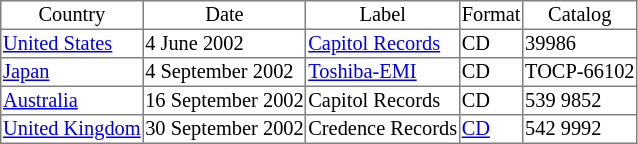<table border="1" cellpadding="1" cellspacing="0" style="font-size: 85%; border: gray solid 1px; border-collapse: collapse; text-align: middle;">
<tr>
<td align=center>Country</td>
<td align=center>Date</td>
<td align=center>Label</td>
<td align=center>Format</td>
<td align=center>Catalog</td>
</tr>
<tr>
<td><a href='#'>United States</a></td>
<td>4 June 2002</td>
<td><a href='#'>Capitol Records</a></td>
<td>CD</td>
<td>39986</td>
</tr>
<tr>
<td><a href='#'>Japan</a></td>
<td>4 September 2002</td>
<td><a href='#'>Toshiba-EMI</a></td>
<td>CD</td>
<td>TOCP-66102</td>
</tr>
<tr>
<td><a href='#'>Australia</a></td>
<td>16 September 2002</td>
<td>Capitol Records</td>
<td>CD</td>
<td>539 9852</td>
</tr>
<tr>
<td><a href='#'>United Kingdom</a></td>
<td>30 September 2002</td>
<td>Credence Records</td>
<td><a href='#'>CD</a></td>
<td>542 9992</td>
</tr>
</table>
